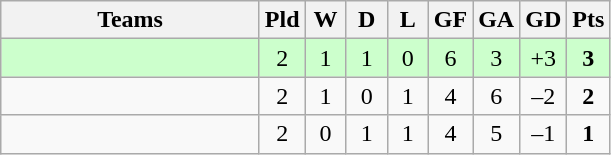<table class="wikitable" style="text-align: center;">
<tr>
<th width=165>Teams</th>
<th width=20>Pld</th>
<th width=20>W</th>
<th width=20>D</th>
<th width=20>L</th>
<th width=20>GF</th>
<th width=20>GA</th>
<th width=20>GD</th>
<th width=20>Pts</th>
</tr>
<tr align=center style="background:#ccffcc;">
<td style="text-align:left;"></td>
<td>2</td>
<td>1</td>
<td>1</td>
<td>0</td>
<td>6</td>
<td>3</td>
<td>+3</td>
<td><strong>3</strong></td>
</tr>
<tr align=center>
<td style="text-align:left;"></td>
<td>2</td>
<td>1</td>
<td>0</td>
<td>1</td>
<td>4</td>
<td>6</td>
<td>–2</td>
<td><strong>2</strong></td>
</tr>
<tr align=center>
<td style="text-align:left;"></td>
<td>2</td>
<td>0</td>
<td>1</td>
<td>1</td>
<td>4</td>
<td>5</td>
<td>–1</td>
<td><strong>1</strong></td>
</tr>
</table>
